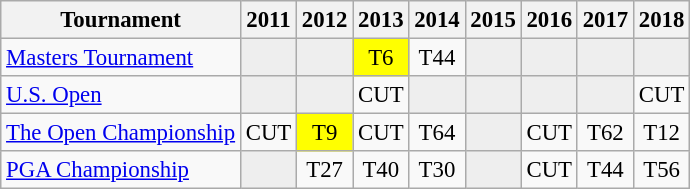<table class="wikitable" style="font-size:95%;text-align:center;">
<tr>
<th>Tournament</th>
<th>2011</th>
<th>2012</th>
<th>2013</th>
<th>2014</th>
<th>2015</th>
<th>2016</th>
<th>2017</th>
<th>2018</th>
</tr>
<tr>
<td align=left><a href='#'>Masters Tournament</a></td>
<td style="background:#eeeeee;"></td>
<td style="background:#eeeeee;"></td>
<td style="background:yellow;">T6</td>
<td>T44</td>
<td style="background:#eeeeee;"></td>
<td style="background:#eeeeee;"></td>
<td style="background:#eeeeee;"></td>
<td style="background:#eeeeee;"></td>
</tr>
<tr>
<td align=left><a href='#'>U.S. Open</a></td>
<td style="background:#eeeeee;"></td>
<td style="background:#eeeeee;"></td>
<td>CUT</td>
<td style="background:#eeeeee;"></td>
<td style="background:#eeeeee;"></td>
<td style="background:#eeeeee;"></td>
<td style="background:#eeeeee;"></td>
<td>CUT</td>
</tr>
<tr>
<td align=left><a href='#'>The Open Championship</a></td>
<td>CUT</td>
<td style="background:yellow;">T9</td>
<td>CUT</td>
<td>T64</td>
<td style="background:#eeeeee;"></td>
<td>CUT</td>
<td>T62</td>
<td>T12</td>
</tr>
<tr>
<td align=left><a href='#'>PGA Championship</a></td>
<td style="background:#eeeeee;"></td>
<td>T27</td>
<td>T40</td>
<td>T30</td>
<td style="background:#eeeeee;"></td>
<td>CUT</td>
<td>T44</td>
<td>T56</td>
</tr>
</table>
